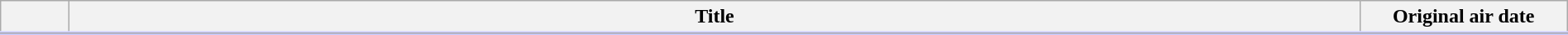<table class="plainrowheaders wikitable" style="width:100%; margin:auto; background:#FFF;">
<tr style="border-bottom: 3px solid #CCF;">
<th style="width:3em;"></th>
<th>Title</th>
<th style="width:10em;">Original air date</th>
</tr>
<tr>
</tr>
</table>
